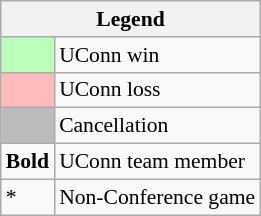<table class="wikitable" style="font-size:90%">
<tr>
<th colspan=2>Legend</th>
</tr>
<tr>
<td style="background:#bfb;"> </td>
<td>UConn win</td>
</tr>
<tr>
<td style="background:#fbb;"> </td>
<td>UConn loss</td>
</tr>
<tr>
<td style="background:#bbb;"> </td>
<td>Cancellation</td>
</tr>
<tr>
<td><strong>Bold</strong></td>
<td>UConn team member</td>
</tr>
<tr>
<td>*</td>
<td>Non-Conference game</td>
</tr>
</table>
